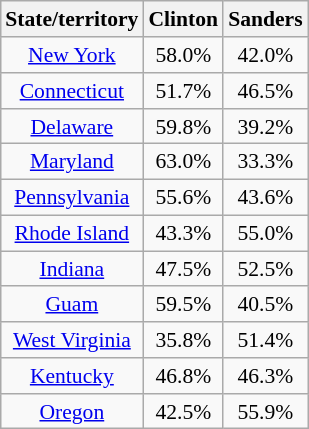<table class="wikitable sortable" style="float:right; text-align:center; font-size:90%;">
<tr>
<th>State/territory</th>
<th>Clinton</th>
<th>Sanders</th>
</tr>
<tr>
<td><a href='#'>New York</a></td>
<td>58.0%</td>
<td>42.0%</td>
</tr>
<tr>
<td><a href='#'>Connecticut</a></td>
<td>51.7%</td>
<td>46.5%</td>
</tr>
<tr>
<td><a href='#'>Delaware</a></td>
<td>59.8%</td>
<td>39.2%</td>
</tr>
<tr>
<td><a href='#'>Maryland</a></td>
<td>63.0%</td>
<td>33.3%</td>
</tr>
<tr>
<td><a href='#'>Pennsylvania</a></td>
<td>55.6%</td>
<td>43.6%</td>
</tr>
<tr>
<td><a href='#'>Rhode Island</a></td>
<td>43.3%</td>
<td>55.0%</td>
</tr>
<tr>
<td><a href='#'>Indiana</a></td>
<td>47.5%</td>
<td>52.5%</td>
</tr>
<tr>
<td><a href='#'>Guam</a></td>
<td>59.5%</td>
<td>40.5%</td>
</tr>
<tr>
<td><a href='#'>West Virginia</a></td>
<td>35.8%</td>
<td>51.4%</td>
</tr>
<tr>
<td><a href='#'>Kentucky</a></td>
<td>46.8%</td>
<td>46.3%</td>
</tr>
<tr>
<td><a href='#'>Oregon</a></td>
<td>42.5%</td>
<td>55.9%</td>
</tr>
</table>
